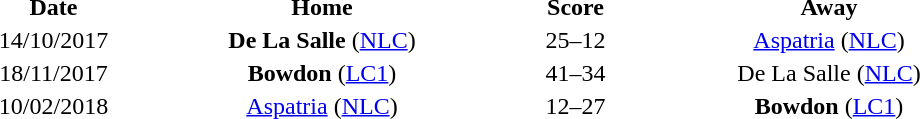<table style="text-align: center">
<tr>
<th width=100 align=centre>Date</th>
<th width=250 align=centre>Home</th>
<th width=80 align=centre>Score</th>
<th width=250 align=centre>Away</th>
</tr>
<tr>
<td>14/10/2017</td>
<td><strong>De La Salle</strong> (<a href='#'>NLC</a>)</td>
<td>25–12</td>
<td><a href='#'>Aspatria</a> (<a href='#'>NLC</a>)</td>
</tr>
<tr>
<td>18/11/2017</td>
<td><strong>Bowdon</strong> (<a href='#'>LC1</a>)</td>
<td>41–34</td>
<td>De La Salle (<a href='#'>NLC</a>)</td>
</tr>
<tr>
<td>10/02/2018</td>
<td><a href='#'>Aspatria</a> (<a href='#'>NLC</a>)</td>
<td>12–27</td>
<td><strong>Bowdon</strong> (<a href='#'>LC1</a>)</td>
</tr>
<tr>
</tr>
</table>
